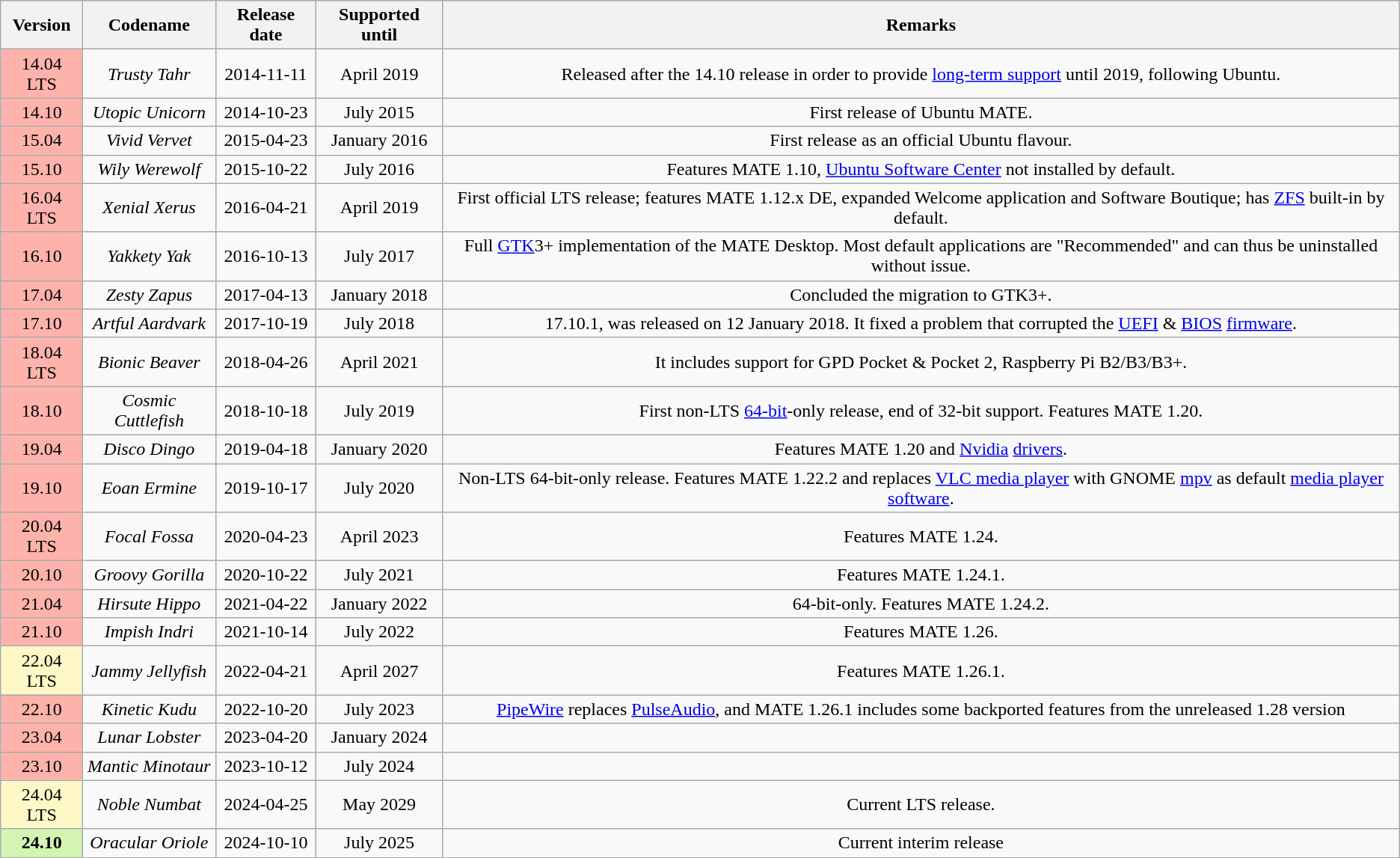<table class="wikitable sortable" style=text-align:center>
<tr>
<th>Version</th>
<th>Codename</th>
<th>Release date</th>
<th>Supported until</th>
<th>Remarks</th>
</tr>
<tr>
<td style=background:#fdb3ab>14.04 LTS</td>
<td><em>Trusty Tahr</em></td>
<td>2014-11-11</td>
<td>April 2019</td>
<td>Released after the 14.10 release in order to provide <a href='#'>long-term support</a> until 2019, following Ubuntu.</td>
</tr>
<tr>
<td style=background:#fdb3ab>14.10</td>
<td><em>Utopic Unicorn</em></td>
<td>2014-10-23</td>
<td>July 2015</td>
<td>First release of Ubuntu MATE.</td>
</tr>
<tr>
<td style=background:#fdb3ab>15.04</td>
<td><em>Vivid Vervet</em></td>
<td>2015-04-23</td>
<td>January 2016</td>
<td>First release as an official Ubuntu flavour.</td>
</tr>
<tr>
<td style=background:#fdb3ab>15.10</td>
<td><em>Wily Werewolf</em></td>
<td>2015-10-22</td>
<td>July 2016</td>
<td>Features MATE 1.10, <a href='#'>Ubuntu Software Center</a> not installed by default.</td>
</tr>
<tr>
<td style=background:#fdb3ab>16.04 LTS</td>
<td><em>Xenial Xerus</em></td>
<td>2016-04-21</td>
<td>April 2019</td>
<td>First official LTS release; features MATE 1.12.x DE, expanded Welcome application and Software Boutique; has <a href='#'>ZFS</a> built-in by default.</td>
</tr>
<tr>
<td style=background:#fdb3ab>16.10</td>
<td><em>Yakkety Yak</em></td>
<td>2016-10-13</td>
<td>July 2017</td>
<td>Full <a href='#'>GTK</a>3+ implementation of the MATE Desktop. Most default applications are "Recommended" and can thus be uninstalled without issue.</td>
</tr>
<tr>
<td style=background:#fdb3ab>17.04</td>
<td><em>Zesty Zapus</em></td>
<td>2017-04-13</td>
<td>January 2018</td>
<td>Concluded the migration to GTK3+.</td>
</tr>
<tr>
<td style=background:#fdb3ab>17.10</td>
<td><em>Artful Aardvark</em></td>
<td>2017-10-19</td>
<td>July 2018</td>
<td>17.10.1, was released on 12 January 2018. It fixed a problem that corrupted the <a href='#'>UEFI</a> & <a href='#'>BIOS</a> <a href='#'>firmware</a>.</td>
</tr>
<tr>
<td style=background:#fdb3ab>18.04 LTS</td>
<td><em>Bionic Beaver</em></td>
<td>2018-04-26</td>
<td>April 2021</td>
<td>It includes support for GPD Pocket & Pocket 2, Raspberry Pi B2/B3/B3+.</td>
</tr>
<tr>
<td style=background:#fdb3ab>18.10</td>
<td><em>Cosmic Cuttlefish</em></td>
<td>2018-10-18</td>
<td>July 2019</td>
<td>First non-LTS <a href='#'>64-bit</a>-only release, end of 32-bit support. Features MATE 1.20.</td>
</tr>
<tr>
<td style=background:#fdb3ab>19.04</td>
<td><em>Disco Dingo</em></td>
<td>2019-04-18</td>
<td>January 2020</td>
<td>Features MATE 1.20 and <a href='#'>Nvidia</a> <a href='#'>drivers</a>.</td>
</tr>
<tr>
<td style=background:#fdb3ab>19.10</td>
<td><em>Eoan Ermine</em></td>
<td>2019-10-17</td>
<td>July 2020</td>
<td>Non-LTS 64-bit-only release. Features MATE 1.22.2 and replaces <a href='#'>VLC media player</a> with GNOME <a href='#'>mpv</a> as default <a href='#'>media player software</a>.</td>
</tr>
<tr>
<td style=background:#fdb3ab>20.04 LTS</td>
<td><em>Focal Fossa</em></td>
<td>2020-04-23</td>
<td>April 2023</td>
<td>Features MATE 1.24.</td>
</tr>
<tr>
<td style=background:#fdb3ab>20.10</td>
<td><em>Groovy Gorilla</em></td>
<td>2020-10-22</td>
<td>July 2021</td>
<td>Features MATE 1.24.1.</td>
</tr>
<tr>
<td style=background:#fdb3ab>21.04</td>
<td><em>Hirsute Hippo</em></td>
<td>2021-04-22</td>
<td>January 2022</td>
<td>64-bit-only. Features MATE 1.24.2.</td>
</tr>
<tr>
<td style=background:#fdb3ab>21.10</td>
<td><em>Impish Indri</em></td>
<td>2021-10-14</td>
<td>July 2022</td>
<td>Features MATE 1.26.</td>
</tr>
<tr>
<td style=background:#fef8c6>22.04 LTS</td>
<td><em>Jammy Jellyfish</em></td>
<td>2022-04-21</td>
<td>April 2027</td>
<td>Features MATE 1.26.1.</td>
</tr>
<tr>
<td style=background:#fdb3ab>22.10</td>
<td><em>Kinetic Kudu</em></td>
<td>2022-10-20</td>
<td>July 2023</td>
<td><a href='#'>PipeWire</a> replaces <a href='#'>PulseAudio</a>, and MATE 1.26.1 includes some backported features from the unreleased 1.28 version</td>
</tr>
<tr>
<td style=background:#fdb3ab>23.04</td>
<td><em>Lunar Lobster</em></td>
<td>2023-04-20</td>
<td>January 2024</td>
<td></td>
</tr>
<tr>
<td style=background:#fdb3ab>23.10</td>
<td><em>Mantic Minotaur</em></td>
<td>2023-10-12</td>
<td>July 2024</td>
<td></td>
</tr>
<tr>
<td style=background:#fef8c6>24.04 LTS</td>
<td><em>Noble Numbat</em></td>
<td>2024-04-25</td>
<td>May 2029</td>
<td>Current LTS release.</td>
</tr>
<tr>
<th style=background:#d4f4b4>24.10</th>
<td><em>Oracular Oriole</em></td>
<td>2024-10-10</td>
<td>July 2025</td>
<td>Current interim release</td>
</tr>
</table>
